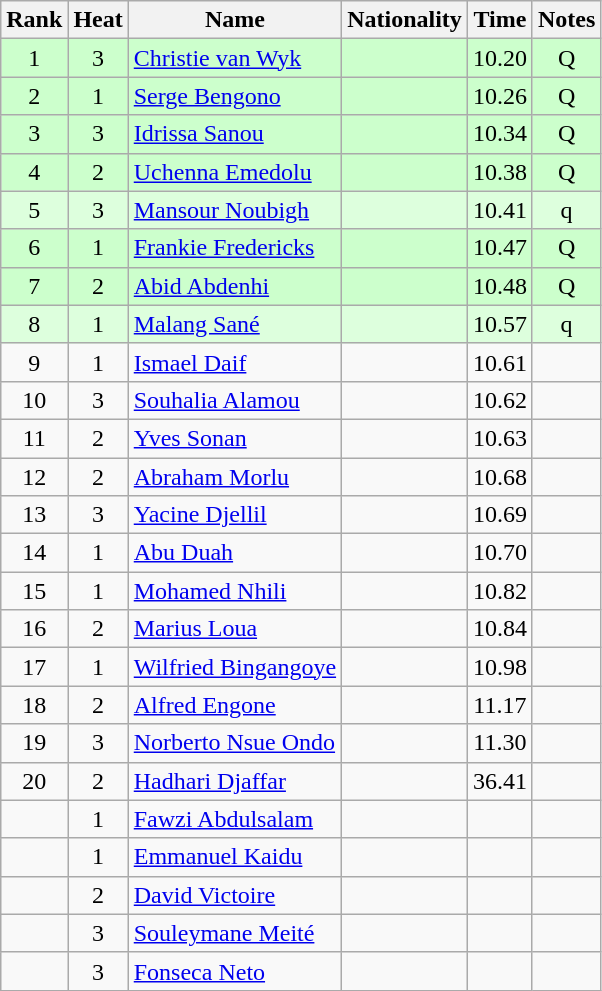<table class="wikitable sortable" style="text-align:center">
<tr>
<th>Rank</th>
<th>Heat</th>
<th>Name</th>
<th>Nationality</th>
<th>Time</th>
<th>Notes</th>
</tr>
<tr bgcolor=ccffcc>
<td>1</td>
<td>3</td>
<td align=left><a href='#'>Christie van Wyk</a></td>
<td align=left></td>
<td>10.20</td>
<td>Q</td>
</tr>
<tr bgcolor=ccffcc>
<td>2</td>
<td>1</td>
<td align=left><a href='#'>Serge Bengono</a></td>
<td align=left></td>
<td>10.26</td>
<td>Q</td>
</tr>
<tr bgcolor=ccffcc>
<td>3</td>
<td>3</td>
<td align=left><a href='#'>Idrissa Sanou</a></td>
<td align=left></td>
<td>10.34</td>
<td>Q</td>
</tr>
<tr bgcolor=ccffcc>
<td>4</td>
<td>2</td>
<td align=left><a href='#'>Uchenna Emedolu</a></td>
<td align=left></td>
<td>10.38</td>
<td>Q</td>
</tr>
<tr bgcolor=ddffdd>
<td>5</td>
<td>3</td>
<td align=left><a href='#'>Mansour Noubigh</a></td>
<td align=left></td>
<td>10.41</td>
<td>q</td>
</tr>
<tr bgcolor=ccffcc>
<td>6</td>
<td>1</td>
<td align=left><a href='#'>Frankie Fredericks</a></td>
<td align=left></td>
<td>10.47</td>
<td>Q</td>
</tr>
<tr bgcolor=ccffcc>
<td>7</td>
<td>2</td>
<td align=left><a href='#'>Abid Abdenhi</a></td>
<td align=left></td>
<td>10.48</td>
<td>Q</td>
</tr>
<tr bgcolor=ddffdd>
<td>8</td>
<td>1</td>
<td align=left><a href='#'>Malang Sané</a></td>
<td align=left></td>
<td>10.57</td>
<td>q</td>
</tr>
<tr>
<td>9</td>
<td>1</td>
<td align=left><a href='#'>Ismael Daif</a></td>
<td align=left></td>
<td>10.61</td>
<td></td>
</tr>
<tr>
<td>10</td>
<td>3</td>
<td align=left><a href='#'>Souhalia Alamou</a></td>
<td align=left></td>
<td>10.62</td>
<td></td>
</tr>
<tr>
<td>11</td>
<td>2</td>
<td align=left><a href='#'>Yves Sonan</a></td>
<td align=left></td>
<td>10.63</td>
<td></td>
</tr>
<tr>
<td>12</td>
<td>2</td>
<td align=left><a href='#'>Abraham Morlu</a></td>
<td align=left></td>
<td>10.68</td>
<td></td>
</tr>
<tr>
<td>13</td>
<td>3</td>
<td align=left><a href='#'>Yacine Djellil</a></td>
<td align=left></td>
<td>10.69</td>
<td></td>
</tr>
<tr>
<td>14</td>
<td>1</td>
<td align=left><a href='#'>Abu Duah</a></td>
<td align=left></td>
<td>10.70</td>
<td></td>
</tr>
<tr>
<td>15</td>
<td>1</td>
<td align=left><a href='#'>Mohamed Nhili</a></td>
<td align=left></td>
<td>10.82</td>
<td></td>
</tr>
<tr>
<td>16</td>
<td>2</td>
<td align=left><a href='#'>Marius Loua</a></td>
<td align=left></td>
<td>10.84</td>
<td></td>
</tr>
<tr>
<td>17</td>
<td>1</td>
<td align=left><a href='#'>Wilfried Bingangoye</a></td>
<td align=left></td>
<td>10.98</td>
<td></td>
</tr>
<tr>
<td>18</td>
<td>2</td>
<td align=left><a href='#'>Alfred Engone</a></td>
<td align=left></td>
<td>11.17</td>
<td></td>
</tr>
<tr>
<td>19</td>
<td>3</td>
<td align=left><a href='#'>Norberto Nsue Ondo</a></td>
<td align=left></td>
<td>11.30</td>
<td></td>
</tr>
<tr>
<td>20</td>
<td>2</td>
<td align=left><a href='#'>Hadhari Djaffar</a></td>
<td align=left></td>
<td>36.41</td>
<td></td>
</tr>
<tr>
<td></td>
<td>1</td>
<td align=left><a href='#'>Fawzi Abdulsalam</a></td>
<td align=left></td>
<td></td>
<td></td>
</tr>
<tr>
<td></td>
<td>1</td>
<td align=left><a href='#'>Emmanuel Kaidu</a></td>
<td align=left></td>
<td></td>
<td></td>
</tr>
<tr>
<td></td>
<td>2</td>
<td align=left><a href='#'>David Victoire</a></td>
<td align=left></td>
<td></td>
<td></td>
</tr>
<tr>
<td></td>
<td>3</td>
<td align=left><a href='#'>Souleymane Meité</a></td>
<td align=left></td>
<td></td>
<td></td>
</tr>
<tr>
<td></td>
<td>3</td>
<td align=left><a href='#'>Fonseca Neto</a></td>
<td align=left></td>
<td></td>
<td></td>
</tr>
</table>
